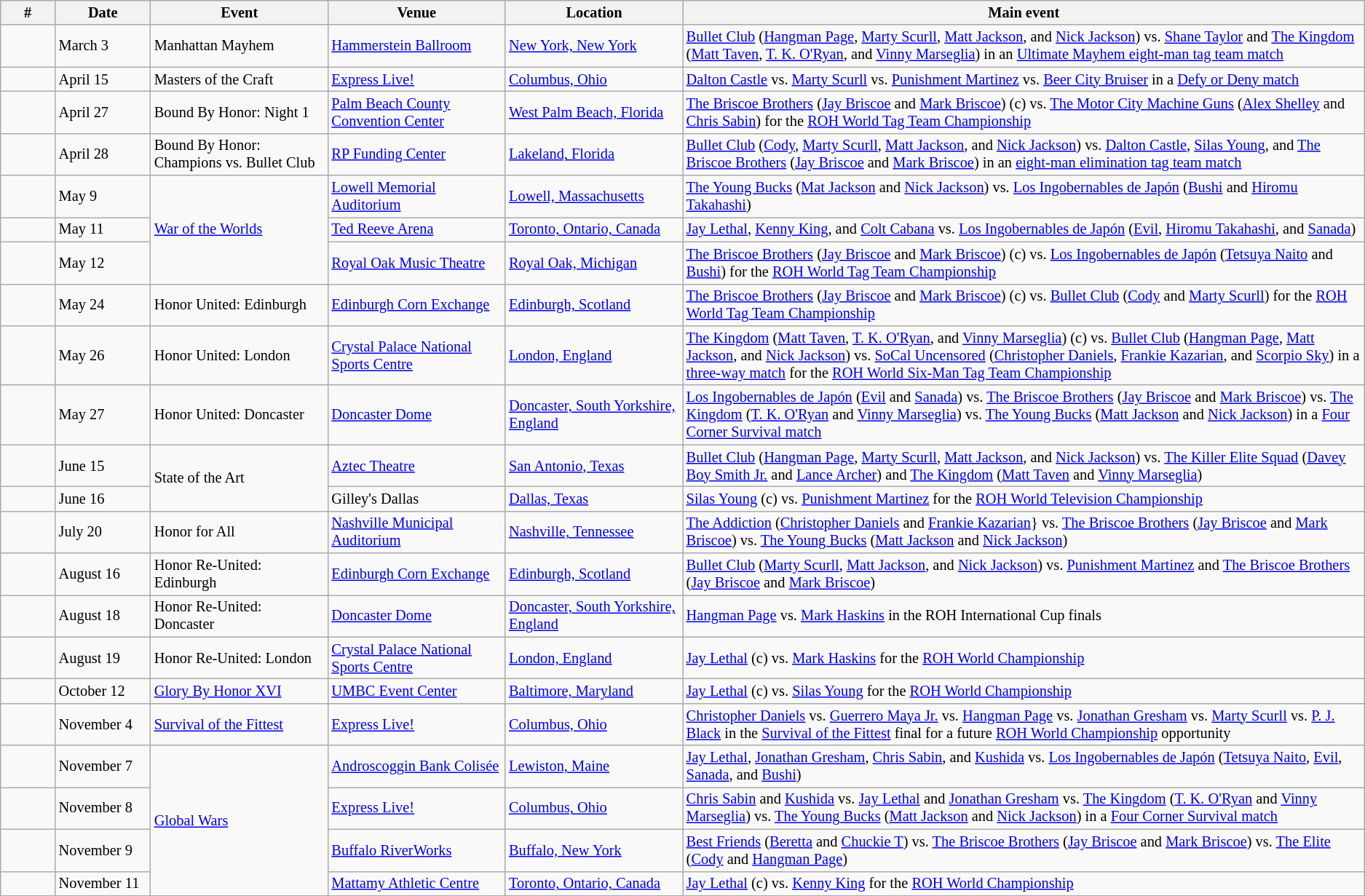<table class="sortable wikitable succession-box" style="font-size:85%;">
<tr>
<th width=4%>#</th>
<th width=7%>Date</th>
<th width=13%>Event</th>
<th width=13%>Venue</th>
<th width=13%>Location</th>
<th width=50%>Main event</th>
</tr>
<tr>
<td></td>
<td>March 3</td>
<td>Manhattan Mayhem</td>
<td><a href='#'>Hammerstein Ballroom</a></td>
<td><a href='#'>New York, New York</a></td>
<td><a href='#'>Bullet Club</a> (<a href='#'>Hangman Page</a>, <a href='#'>Marty Scurll</a>, <a href='#'>Matt Jackson</a>, and <a href='#'>Nick Jackson</a>) vs. <a href='#'>Shane Taylor</a> and <a href='#'>The Kingdom</a> (<a href='#'>Matt Taven</a>, <a href='#'>T. K. O'Ryan</a>, and <a href='#'>Vinny Marseglia</a>) in an <a href='#'>Ultimate Mayhem eight-man tag team match</a></td>
</tr>
<tr>
<td></td>
<td>April 15</td>
<td>Masters of the Craft</td>
<td><a href='#'>Express Live!</a></td>
<td><a href='#'>Columbus, Ohio</a></td>
<td><a href='#'>Dalton Castle</a> vs. <a href='#'>Marty Scurll</a> vs. <a href='#'>Punishment Martinez</a> vs. <a href='#'>Beer City Bruiser</a> in a <a href='#'>Defy or Deny match</a></td>
</tr>
<tr>
<td></td>
<td>April 27</td>
<td>Bound By Honor: Night 1</td>
<td><a href='#'>Palm Beach County Convention Center</a></td>
<td><a href='#'>West Palm Beach, Florida</a></td>
<td><a href='#'>The Briscoe Brothers</a> (<a href='#'>Jay Briscoe</a> and <a href='#'>Mark Briscoe</a>) (c) vs. <a href='#'>The Motor City Machine Guns</a> (<a href='#'>Alex Shelley</a> and <a href='#'>Chris Sabin</a>) for the <a href='#'>ROH World Tag Team Championship</a></td>
</tr>
<tr>
<td></td>
<td>April 28</td>
<td>Bound By Honor: Champions vs. Bullet Club</td>
<td><a href='#'>RP Funding Center</a></td>
<td><a href='#'>Lakeland, Florida</a></td>
<td><a href='#'>Bullet Club</a> (<a href='#'>Cody</a>, <a href='#'>Marty Scurll</a>, <a href='#'>Matt Jackson</a>, and <a href='#'>Nick Jackson</a>) vs. <a href='#'>Dalton Castle</a>, <a href='#'>Silas Young</a>, and <a href='#'>The Briscoe Brothers</a> (<a href='#'>Jay Briscoe</a> and <a href='#'>Mark Briscoe</a>) in an <a href='#'>eight-man elimination tag team match</a></td>
</tr>
<tr>
<td></td>
<td>May 9</td>
<td rowspan=3><a href='#'>War of the Worlds</a></td>
<td><a href='#'>Lowell Memorial Auditorium</a></td>
<td><a href='#'>Lowell, Massachusetts</a></td>
<td><a href='#'>The Young Bucks</a> (<a href='#'>Mat Jackson</a> and <a href='#'>Nick Jackson</a>) vs. <a href='#'>Los Ingobernables de Japón</a> (<a href='#'>Bushi</a> and <a href='#'>Hiromu Takahashi</a>)</td>
</tr>
<tr>
<td></td>
<td>May 11</td>
<td><a href='#'>Ted Reeve Arena</a></td>
<td><a href='#'>Toronto, Ontario, Canada</a></td>
<td><a href='#'>Jay Lethal</a>, <a href='#'>Kenny King</a>, and <a href='#'>Colt Cabana</a> vs. <a href='#'>Los Ingobernables de Japón</a> (<a href='#'>Evil</a>, <a href='#'>Hiromu Takahashi</a>, and <a href='#'>Sanada</a>)</td>
</tr>
<tr>
<td></td>
<td>May 12</td>
<td><a href='#'>Royal Oak Music Theatre</a></td>
<td><a href='#'>Royal Oak, Michigan</a></td>
<td><a href='#'>The Briscoe Brothers</a> (<a href='#'>Jay Briscoe</a> and <a href='#'>Mark Briscoe</a>) (c) vs. <a href='#'>Los Ingobernables de Japón</a> (<a href='#'>Tetsuya Naito</a> and <a href='#'>Bushi</a>) for the <a href='#'>ROH World Tag Team Championship</a></td>
</tr>
<tr>
<td></td>
<td>May 24</td>
<td>Honor United: Edinburgh</td>
<td><a href='#'>Edinburgh Corn Exchange</a></td>
<td><a href='#'>Edinburgh, Scotland</a></td>
<td><a href='#'>The Briscoe Brothers</a> (<a href='#'>Jay Briscoe</a> and <a href='#'>Mark Briscoe</a>) (c) vs. <a href='#'>Bullet Club</a> (<a href='#'>Cody</a> and <a href='#'>Marty Scurll</a>) for the <a href='#'>ROH World Tag Team Championship</a></td>
</tr>
<tr>
<td></td>
<td>May 26</td>
<td>Honor United: London</td>
<td><a href='#'>Crystal Palace National Sports Centre</a></td>
<td><a href='#'>London, England</a></td>
<td><a href='#'>The Kingdom</a> (<a href='#'>Matt Taven</a>, <a href='#'>T. K. O'Ryan</a>, and <a href='#'>Vinny Marseglia</a>) (c) vs. <a href='#'>Bullet Club</a> (<a href='#'>Hangman Page</a>, <a href='#'>Matt Jackson</a>, and <a href='#'>Nick Jackson</a>) vs. <a href='#'>SoCal Uncensored</a> (<a href='#'>Christopher Daniels</a>, <a href='#'>Frankie Kazarian</a>, and <a href='#'>Scorpio Sky</a>) in a <a href='#'>three-way match</a> for the <a href='#'>ROH World Six-Man Tag Team Championship</a></td>
</tr>
<tr>
<td></td>
<td>May 27</td>
<td>Honor United: Doncaster</td>
<td><a href='#'>Doncaster Dome</a></td>
<td><a href='#'>Doncaster, South Yorkshire, England</a></td>
<td><a href='#'>Los Ingobernables de Japón</a> (<a href='#'>Evil</a> and <a href='#'>Sanada</a>) vs. <a href='#'>The Briscoe Brothers</a> (<a href='#'>Jay Briscoe</a> and <a href='#'>Mark Briscoe</a>) vs. <a href='#'>The Kingdom</a> (<a href='#'>T. K. O'Ryan</a> and <a href='#'>Vinny Marseglia</a>) vs. <a href='#'>The Young Bucks</a> (<a href='#'>Matt Jackson</a> and <a href='#'>Nick Jackson</a>) in a <a href='#'>Four Corner Survival match</a></td>
</tr>
<tr>
<td></td>
<td>June 15</td>
<td rowspan=2>State of the Art</td>
<td><a href='#'>Aztec Theatre</a></td>
<td><a href='#'>San Antonio, Texas</a></td>
<td><a href='#'>Bullet Club</a> (<a href='#'>Hangman Page</a>, <a href='#'>Marty Scurll</a>, <a href='#'>Matt Jackson</a>, and <a href='#'>Nick Jackson</a>) vs. <a href='#'>The Killer Elite Squad</a> (<a href='#'>Davey Boy Smith Jr.</a> and <a href='#'>Lance Archer</a>) and <a href='#'>The Kingdom</a> (<a href='#'>Matt Taven</a> and <a href='#'>Vinny Marseglia</a>)</td>
</tr>
<tr>
<td></td>
<td>June 16</td>
<td>Gilley's Dallas</td>
<td><a href='#'>Dallas, Texas</a></td>
<td><a href='#'>Silas Young</a> (c) vs. <a href='#'>Punishment Martinez</a> for the <a href='#'>ROH World Television Championship</a></td>
</tr>
<tr>
<td></td>
<td>July 20</td>
<td>Honor for All</td>
<td><a href='#'>Nashville Municipal Auditorium</a></td>
<td><a href='#'>Nashville, Tennessee</a></td>
<td><a href='#'>The Addiction</a> (<a href='#'>Christopher Daniels</a> and <a href='#'>Frankie Kazarian</a>} vs. <a href='#'>The Briscoe Brothers</a> (<a href='#'>Jay Briscoe</a> and <a href='#'>Mark Briscoe</a>) vs. <a href='#'>The Young Bucks</a> (<a href='#'>Matt Jackson</a> and <a href='#'>Nick Jackson</a>)</td>
</tr>
<tr>
<td></td>
<td>August 16</td>
<td>Honor Re-United: Edinburgh</td>
<td><a href='#'>Edinburgh Corn Exchange</a></td>
<td><a href='#'>Edinburgh, Scotland</a></td>
<td><a href='#'>Bullet Club</a> (<a href='#'>Marty Scurll</a>, <a href='#'>Matt Jackson</a>, and <a href='#'>Nick Jackson</a>) vs. <a href='#'>Punishment Martinez</a> and <a href='#'>The Briscoe Brothers</a> (<a href='#'>Jay Briscoe</a> and <a href='#'>Mark Briscoe</a>)</td>
</tr>
<tr>
<td></td>
<td>August 18</td>
<td>Honor Re-United: Doncaster</td>
<td><a href='#'>Doncaster Dome</a></td>
<td><a href='#'>Doncaster, South Yorkshire, England</a></td>
<td><a href='#'>Hangman Page</a> vs. <a href='#'>Mark Haskins</a> in the ROH International Cup finals</td>
</tr>
<tr>
<td></td>
<td>August 19</td>
<td>Honor Re-United: London</td>
<td><a href='#'>Crystal Palace National Sports Centre</a></td>
<td><a href='#'>London, England</a></td>
<td><a href='#'>Jay Lethal</a> (c) vs. <a href='#'>Mark Haskins</a> for the <a href='#'>ROH World Championship</a></td>
</tr>
<tr>
<td></td>
<td>October 12</td>
<td><a href='#'>Glory By Honor XVI</a></td>
<td><a href='#'>UMBC Event Center</a></td>
<td><a href='#'>Baltimore, Maryland</a></td>
<td><a href='#'>Jay Lethal</a> (c) vs. <a href='#'>Silas Young</a> for the <a href='#'>ROH World Championship</a></td>
</tr>
<tr>
<td></td>
<td>November 4</td>
<td><a href='#'>Survival of the Fittest</a></td>
<td><a href='#'>Express Live!</a></td>
<td><a href='#'>Columbus, Ohio</a></td>
<td><a href='#'>Christopher Daniels</a> vs. <a href='#'>Guerrero Maya Jr.</a> vs. <a href='#'>Hangman Page</a> vs. <a href='#'>Jonathan Gresham</a> vs. <a href='#'>Marty Scurll</a> vs. <a href='#'>P. J. Black</a> in the <a href='#'>Survival of the Fittest</a> final for a future <a href='#'>ROH World Championship</a> opportunity</td>
</tr>
<tr>
<td></td>
<td>November 7</td>
<td rowspan=4><a href='#'>Global Wars</a></td>
<td><a href='#'>Androscoggin Bank Colisée</a></td>
<td><a href='#'>Lewiston, Maine</a></td>
<td><a href='#'>Jay Lethal</a>, <a href='#'>Jonathan Gresham</a>, <a href='#'>Chris Sabin</a>, and <a href='#'>Kushida</a> vs. <a href='#'>Los Ingobernables de Japón</a> (<a href='#'>Tetsuya Naito</a>, <a href='#'>Evil</a>, <a href='#'>Sanada</a>, and <a href='#'>Bushi</a>)</td>
</tr>
<tr>
<td></td>
<td>November 8</td>
<td><a href='#'>Express Live!</a></td>
<td><a href='#'>Columbus, Ohio</a></td>
<td><a href='#'>Chris Sabin</a> and <a href='#'>Kushida</a> vs. <a href='#'>Jay Lethal</a> and <a href='#'>Jonathan Gresham</a> vs. <a href='#'>The Kingdom</a> (<a href='#'>T. K. O'Ryan</a> and <a href='#'>Vinny Marseglia</a>) vs. <a href='#'>The Young Bucks</a> (<a href='#'>Matt Jackson</a> and <a href='#'>Nick Jackson</a>) in a <a href='#'>Four Corner Survival match</a></td>
</tr>
<tr>
<td></td>
<td>November 9</td>
<td><a href='#'>Buffalo RiverWorks</a></td>
<td><a href='#'>Buffalo, New York</a></td>
<td><a href='#'>Best Friends</a> (<a href='#'>Beretta</a> and <a href='#'>Chuckie T</a>) vs. <a href='#'>The Briscoe Brothers</a> (<a href='#'>Jay Briscoe</a> and <a href='#'>Mark Briscoe</a>) vs. <a href='#'>The Elite</a> (<a href='#'>Cody</a> and <a href='#'>Hangman Page</a>)</td>
</tr>
<tr>
<td></td>
<td>November 11</td>
<td><a href='#'>Mattamy Athletic Centre</a></td>
<td><a href='#'>Toronto, Ontario, Canada</a></td>
<td><a href='#'>Jay Lethal</a> (c) vs. <a href='#'>Kenny King</a> for the <a href='#'>ROH World Championship</a></td>
</tr>
</table>
